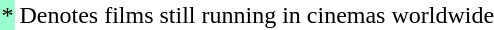<table class="wikidiv">
<tr>
<td style="text-align:center; background:#9fc;">*</td>
<td>Denotes films still running in cinemas worldwide</td>
</tr>
</table>
